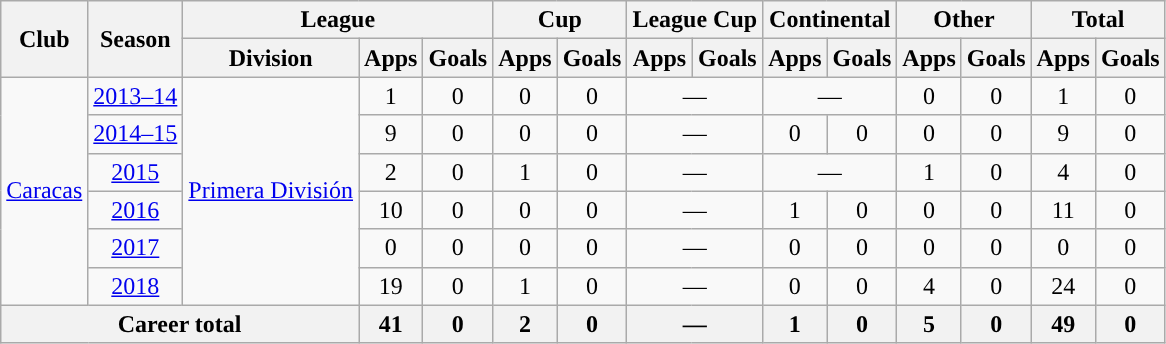<table class="wikitable" style="text-align:center">
<tr>
<th rowspan="2">Club</th>
<th rowspan="2">Season</th>
<th colspan="3">League</th>
<th colspan="2">Cup</th>
<th colspan="2">League Cup</th>
<th colspan="2">Continental</th>
<th colspan="2">Other</th>
<th colspan="2">Total</th>
</tr>
<tr>
<th>Division</th>
<th>Apps</th>
<th>Goals</th>
<th>Apps</th>
<th>Goals</th>
<th>Apps</th>
<th>Goals</th>
<th>Apps</th>
<th>Goals</th>
<th>Apps</th>
<th>Goals</th>
<th>Apps</th>
<th>Goals</th>
</tr>
<tr>
<td rowspan="6"><a href='#'>Caracas</a></td>
<td><a href='#'>2013–14</a></td>
<td rowspan="6"><a href='#'>Primera División</a></td>
<td>1</td>
<td>0</td>
<td>0</td>
<td>0</td>
<td colspan="2">—</td>
<td colspan="2">—</td>
<td>0</td>
<td>0</td>
<td>1</td>
<td>0</td>
</tr>
<tr>
<td><a href='#'>2014–15</a></td>
<td>9</td>
<td>0</td>
<td>0</td>
<td>0</td>
<td colspan="2">—</td>
<td>0</td>
<td>0</td>
<td>0</td>
<td>0</td>
<td>9</td>
<td>0</td>
</tr>
<tr>
<td><a href='#'>2015</a></td>
<td>2</td>
<td>0</td>
<td>1</td>
<td>0</td>
<td colspan="2">—</td>
<td colspan="2">—</td>
<td>1</td>
<td>0</td>
<td>4</td>
<td>0</td>
</tr>
<tr>
<td><a href='#'>2016</a></td>
<td>10</td>
<td>0</td>
<td>0</td>
<td>0</td>
<td colspan="2">—</td>
<td>1</td>
<td>0</td>
<td>0</td>
<td>0</td>
<td>11</td>
<td>0</td>
</tr>
<tr>
<td><a href='#'>2017</a></td>
<td>0</td>
<td>0</td>
<td>0</td>
<td>0</td>
<td colspan="2">—</td>
<td>0</td>
<td>0</td>
<td>0</td>
<td>0</td>
<td>0</td>
<td>0</td>
</tr>
<tr>
<td><a href='#'>2018</a></td>
<td>19</td>
<td>0</td>
<td>1</td>
<td>0</td>
<td colspan="2">—</td>
<td>0</td>
<td>0</td>
<td>4</td>
<td>0</td>
<td>24</td>
<td>0</td>
</tr>
<tr>
<th colspan="3">Career total</th>
<th>41</th>
<th>0</th>
<th>2</th>
<th>0</th>
<th colspan="2">—</th>
<th>1</th>
<th>0</th>
<th>5</th>
<th>0</th>
<th>49</th>
<th>0</th>
</tr>
</table>
